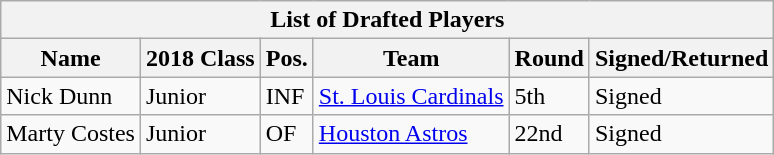<table class="wikitable collapsible">
<tr>
<th colspan="7">List of Drafted Players</th>
</tr>
<tr>
<th>Name</th>
<th>2018 Class</th>
<th>Pos.</th>
<th>Team</th>
<th>Round</th>
<th>Signed/Returned</th>
</tr>
<tr>
<td>Nick Dunn</td>
<td>Junior</td>
<td>INF</td>
<td><a href='#'>St. Louis Cardinals</a></td>
<td>5th</td>
<td>Signed</td>
</tr>
<tr>
<td>Marty Costes</td>
<td>Junior</td>
<td>OF</td>
<td><a href='#'>Houston Astros</a></td>
<td>22nd</td>
<td>Signed</td>
</tr>
</table>
